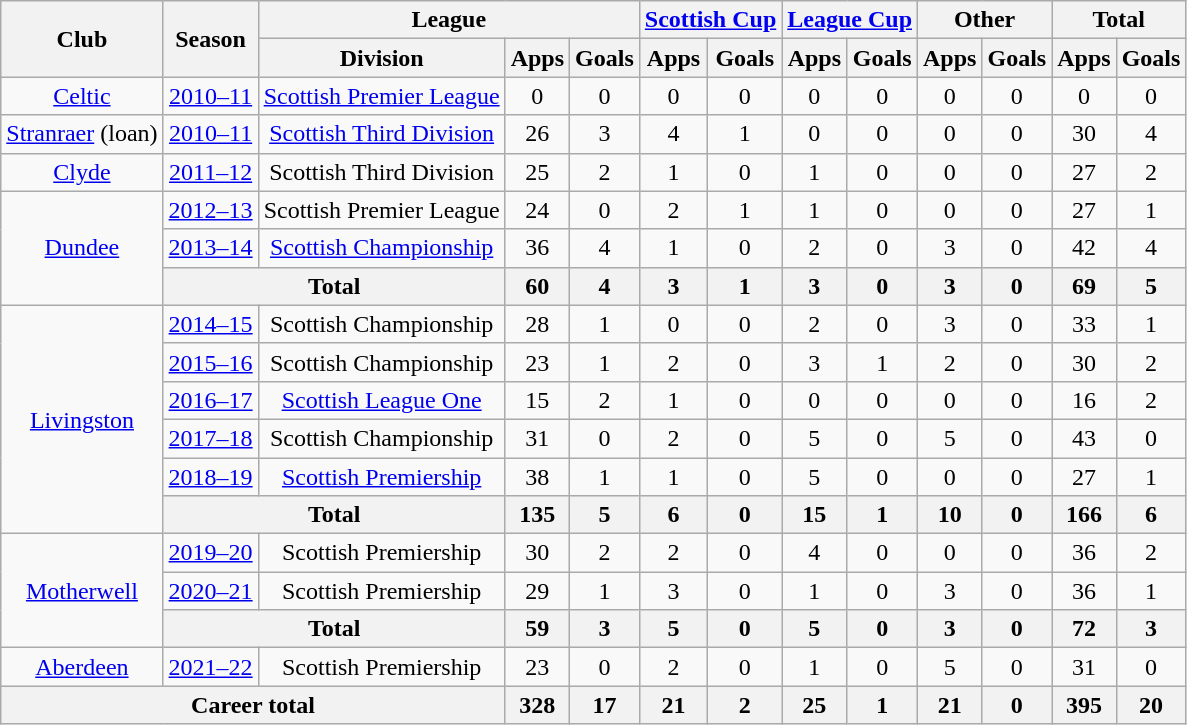<table class="wikitable" style="text-align:center">
<tr>
<th rowspan="2">Club</th>
<th rowspan="2">Season</th>
<th colspan="3">League</th>
<th colspan="2"><a href='#'>Scottish Cup</a></th>
<th colspan="2"><a href='#'>League Cup</a></th>
<th colspan="2">Other</th>
<th colspan="2">Total</th>
</tr>
<tr>
<th>Division</th>
<th>Apps</th>
<th>Goals</th>
<th>Apps</th>
<th>Goals</th>
<th>Apps</th>
<th>Goals</th>
<th>Apps</th>
<th>Goals</th>
<th>Apps</th>
<th>Goals</th>
</tr>
<tr>
<td><a href='#'>Celtic</a></td>
<td><a href='#'>2010–11</a></td>
<td><a href='#'>Scottish Premier League</a></td>
<td>0</td>
<td>0</td>
<td>0</td>
<td>0</td>
<td>0</td>
<td>0</td>
<td>0</td>
<td>0</td>
<td>0</td>
<td>0</td>
</tr>
<tr>
<td><a href='#'>Stranraer</a> (loan)</td>
<td><a href='#'>2010–11</a></td>
<td><a href='#'>Scottish Third Division</a></td>
<td>26</td>
<td>3</td>
<td>4</td>
<td>1</td>
<td>0</td>
<td>0</td>
<td>0</td>
<td>0</td>
<td>30</td>
<td>4</td>
</tr>
<tr>
<td><a href='#'>Clyde</a></td>
<td><a href='#'>2011–12</a></td>
<td>Scottish Third Division</td>
<td>25</td>
<td>2</td>
<td>1</td>
<td>0</td>
<td>1</td>
<td>0</td>
<td>0</td>
<td>0</td>
<td>27</td>
<td>2</td>
</tr>
<tr>
<td rowspan="3"><a href='#'>Dundee</a></td>
<td><a href='#'>2012–13</a></td>
<td>Scottish Premier League</td>
<td>24</td>
<td>0</td>
<td>2</td>
<td>1</td>
<td>1</td>
<td>0</td>
<td>0</td>
<td>0</td>
<td>27</td>
<td>1</td>
</tr>
<tr>
<td><a href='#'>2013–14</a></td>
<td><a href='#'>Scottish Championship</a></td>
<td>36</td>
<td>4</td>
<td>1</td>
<td>0</td>
<td>2</td>
<td>0</td>
<td>3</td>
<td>0</td>
<td>42</td>
<td>4</td>
</tr>
<tr>
<th colspan="2">Total</th>
<th>60</th>
<th>4</th>
<th>3</th>
<th>1</th>
<th>3</th>
<th>0</th>
<th>3</th>
<th>0</th>
<th>69</th>
<th>5</th>
</tr>
<tr>
<td rowspan="6"><a href='#'>Livingston</a></td>
<td><a href='#'>2014–15</a></td>
<td>Scottish Championship</td>
<td>28</td>
<td>1</td>
<td>0</td>
<td>0</td>
<td>2</td>
<td>0</td>
<td>3</td>
<td>0</td>
<td>33</td>
<td>1</td>
</tr>
<tr>
<td><a href='#'>2015–16</a></td>
<td>Scottish Championship</td>
<td>23</td>
<td>1</td>
<td>2</td>
<td>0</td>
<td>3</td>
<td>1</td>
<td>2</td>
<td>0</td>
<td>30</td>
<td>2</td>
</tr>
<tr>
<td><a href='#'>2016–17</a></td>
<td><a href='#'>Scottish League One</a></td>
<td>15</td>
<td>2</td>
<td>1</td>
<td>0</td>
<td>0</td>
<td>0</td>
<td>0</td>
<td>0</td>
<td>16</td>
<td>2</td>
</tr>
<tr>
<td><a href='#'>2017–18</a></td>
<td>Scottish Championship</td>
<td>31</td>
<td>0</td>
<td>2</td>
<td>0</td>
<td>5</td>
<td>0</td>
<td>5</td>
<td>0</td>
<td>43</td>
<td>0</td>
</tr>
<tr>
<td><a href='#'>2018–19</a></td>
<td><a href='#'>Scottish Premiership</a></td>
<td>38</td>
<td>1</td>
<td>1</td>
<td>0</td>
<td>5</td>
<td>0</td>
<td>0</td>
<td>0</td>
<td>27</td>
<td>1</td>
</tr>
<tr>
<th colspan="2">Total</th>
<th>135</th>
<th>5</th>
<th>6</th>
<th>0</th>
<th>15</th>
<th>1</th>
<th>10</th>
<th>0</th>
<th>166</th>
<th>6</th>
</tr>
<tr>
<td rowspan=3><a href='#'>Motherwell</a></td>
<td><a href='#'>2019–20</a></td>
<td>Scottish Premiership</td>
<td>30</td>
<td>2</td>
<td>2</td>
<td>0</td>
<td>4</td>
<td>0</td>
<td>0</td>
<td>0</td>
<td>36</td>
<td>2</td>
</tr>
<tr>
<td><a href='#'>2020–21</a></td>
<td>Scottish Premiership</td>
<td>29</td>
<td>1</td>
<td>3</td>
<td>0</td>
<td>1</td>
<td>0</td>
<td>3</td>
<td>0</td>
<td>36</td>
<td>1</td>
</tr>
<tr>
<th colspan=2>Total</th>
<th>59</th>
<th>3</th>
<th>5</th>
<th>0</th>
<th>5</th>
<th>0</th>
<th>3</th>
<th>0</th>
<th>72</th>
<th>3</th>
</tr>
<tr>
<td><a href='#'>Aberdeen</a></td>
<td><a href='#'>2021–22</a></td>
<td>Scottish Premiership</td>
<td>23</td>
<td>0</td>
<td>2</td>
<td>0</td>
<td>1</td>
<td>0</td>
<td>5</td>
<td>0</td>
<td>31</td>
<td>0</td>
</tr>
<tr>
<th colspan="3">Career total</th>
<th>328</th>
<th>17</th>
<th>21</th>
<th>2</th>
<th>25</th>
<th>1</th>
<th>21</th>
<th>0</th>
<th>395</th>
<th>20</th>
</tr>
</table>
